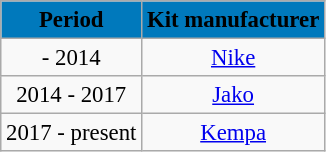<table class="wikitable" style="font-size: 95%; text-align:center;">
<tr>
<th scope=col style="color:black; background:#0079BC">Period</th>
<th scope=col style="color:black; background:#0079BC">Kit manufacturer</th>
</tr>
<tr>
<td>- 2014</td>
<td> <a href='#'>Nike</a></td>
</tr>
<tr>
<td>2014 - 2017</td>
<td> <a href='#'>Jako</a></td>
</tr>
<tr>
<td>2017 - present</td>
<td> <a href='#'>Kempa</a></td>
</tr>
</table>
